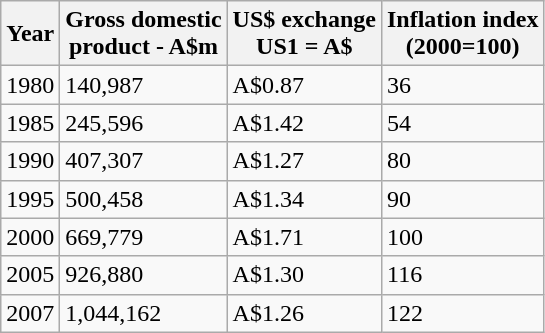<table class="wikitable">
<tr>
<th>Year</th>
<th>Gross domestic <br>product - A$m</th>
<th>US$ exchange <br> US1 = A$</th>
<th>Inflation index <br>(2000=100)</th>
</tr>
<tr>
<td>1980</td>
<td>140,987</td>
<td>A$0.87</td>
<td>36</td>
</tr>
<tr>
<td>1985</td>
<td>245,596</td>
<td>A$1.42</td>
<td>54</td>
</tr>
<tr>
<td>1990</td>
<td>407,307</td>
<td>A$1.27</td>
<td>80</td>
</tr>
<tr>
<td>1995</td>
<td>500,458</td>
<td>A$1.34</td>
<td>90</td>
</tr>
<tr>
<td>2000</td>
<td>669,779</td>
<td>A$1.71</td>
<td>100</td>
</tr>
<tr>
<td>2005</td>
<td>926,880</td>
<td>A$1.30</td>
<td>116</td>
</tr>
<tr>
<td>2007</td>
<td>1,044,162</td>
<td>A$1.26</td>
<td>122</td>
</tr>
</table>
